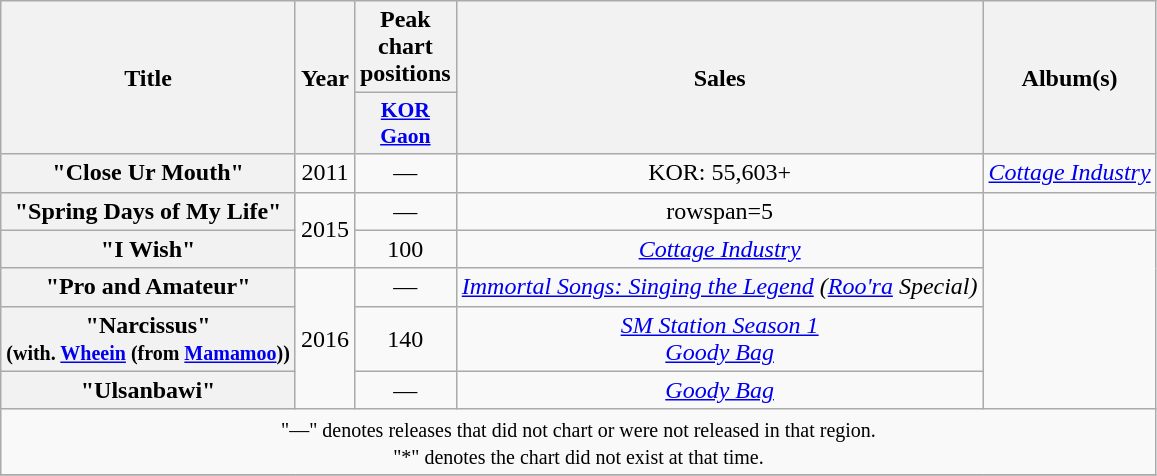<table class="wikitable plainrowheaders" style="text-align:center;">
<tr>
<th rowspan="2">Title</th>
<th rowspan="2">Year</th>
<th colspan="1">Peak chart positions</th>
<th rowspan="2">Sales</th>
<th rowspan="2">Album(s)</th>
</tr>
<tr>
<th style="width:3em;font-size:90%;"><a href='#'>KOR<br>Gaon</a><br></th>
</tr>
<tr>
<th scope="row">"Close Ur Mouth"</th>
<td>2011</td>
<td>—</td>
<td>KOR: 55,603+</td>
<td><em><a href='#'>Cottage Industry</a></em></td>
</tr>
<tr>
<th scope="row">"Spring Days of My Life"<br></th>
<td rowspan=2>2015</td>
<td>—</td>
<td>rowspan=5 </td>
<td></td>
</tr>
<tr>
<th scope="row">"I Wish"</th>
<td>100</td>
<td><em><a href='#'>Cottage Industry</a></em></td>
</tr>
<tr>
<th scope="row">"Pro and Amateur"<br></th>
<td rowspan="3">2016</td>
<td>—</td>
<td><em><a href='#'>Immortal Songs: Singing the Legend</a> (<a href='#'>Roo'ra</a> Special)</em></td>
</tr>
<tr>
<th scope="row">"Narcissus"<br><small>(with. <a href='#'>Wheein</a> (from <a href='#'>Mamamoo</a>))</small></th>
<td>140</td>
<td><em><a href='#'>SM Station Season 1</a></em><br><em><a href='#'>Goody Bag</a></em></td>
</tr>
<tr>
<th scope="row">"Ulsanbawi"</th>
<td>—</td>
<td><em><a href='#'>Goody Bag</a></em></td>
</tr>
<tr>
<td colspan="6"><small>"—" denotes releases that did not chart or were not released in that region.<br>"*" denotes the chart did not exist at that time.</small></td>
</tr>
<tr>
</tr>
</table>
